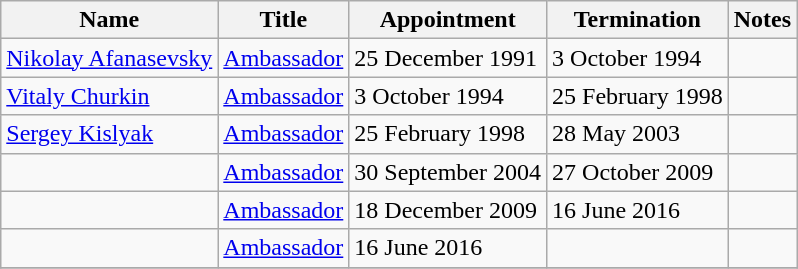<table class="wikitable">
<tr valign="middle">
<th>Name</th>
<th>Title</th>
<th>Appointment</th>
<th>Termination</th>
<th>Notes</th>
</tr>
<tr>
<td><a href='#'>Nikolay Afanasevsky</a></td>
<td><a href='#'>Ambassador</a></td>
<td>25 December 1991</td>
<td>3 October 1994</td>
<td></td>
</tr>
<tr>
<td><a href='#'>Vitaly Churkin</a></td>
<td><a href='#'>Ambassador</a></td>
<td>3 October 1994</td>
<td>25 February 1998</td>
<td></td>
</tr>
<tr>
<td><a href='#'>Sergey Kislyak</a></td>
<td><a href='#'>Ambassador</a></td>
<td>25 February 1998</td>
<td>28 May 2003</td>
<td></td>
</tr>
<tr>
<td></td>
<td><a href='#'>Ambassador</a></td>
<td>30 September 2004</td>
<td>27 October 2009</td>
<td></td>
</tr>
<tr>
<td></td>
<td><a href='#'>Ambassador</a></td>
<td>18 December 2009</td>
<td>16 June 2016</td>
<td></td>
</tr>
<tr>
<td></td>
<td><a href='#'>Ambassador</a></td>
<td>16 June 2016</td>
<td></td>
<td></td>
</tr>
<tr>
</tr>
</table>
